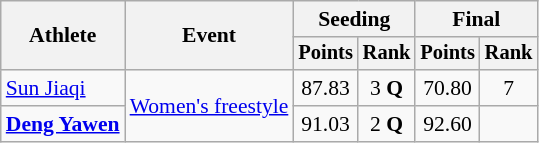<table class=wikitable style="font-size:90%">
<tr>
<th rowspan="2">Athlete</th>
<th rowspan="2">Event</th>
<th colspan="2">Seeding</th>
<th colspan="2">Final</th>
</tr>
<tr style="font-size:95%">
<th>Points</th>
<th>Rank</th>
<th>Points</th>
<th>Rank</th>
</tr>
<tr align=center>
<td align=left><a href='#'>Sun Jiaqi</a></td>
<td align=left rowspan=2><a href='#'>Women's freestyle</a></td>
<td>87.83</td>
<td>3 <strong>Q</strong></td>
<td>70.80</td>
<td>7</td>
</tr>
<tr align=center>
<td align=left><strong><a href='#'>Deng Yawen</a></strong></td>
<td>91.03</td>
<td>2 <strong>Q</strong></td>
<td>92.60</td>
<td></td>
</tr>
</table>
